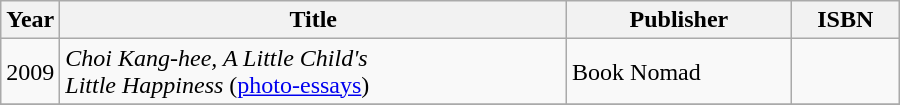<table class="wikitable" style="width:600px">
<tr>
<th width=10>Year</th>
<th>Title</th>
<th>Publisher</th>
<th>ISBN</th>
</tr>
<tr>
<td>2009</td>
<td><em>Choi Kang-hee, A Little Child's <br> Little Happiness</em> (<a href='#'>photo-essays</a>)</td>
<td>Book Nomad</td>
<td></td>
</tr>
<tr>
</tr>
</table>
